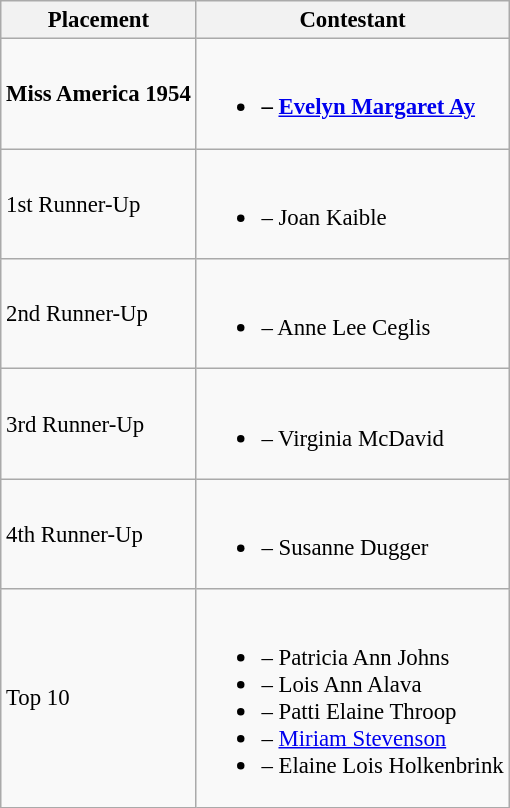<table class="wikitable sortable" style="font-size: 95%;">
<tr>
<th>Placement</th>
<th>Contestant</th>
</tr>
<tr>
<td><strong>Miss America 1954</strong></td>
<td><br><ul><li><strong> – <a href='#'>Evelyn Margaret Ay</a></strong></li></ul></td>
</tr>
<tr>
<td>1st Runner-Up</td>
<td><br><ul><li> – Joan Kaible</li></ul></td>
</tr>
<tr>
<td>2nd Runner-Up</td>
<td><br><ul><li> – Anne Lee Ceglis</li></ul></td>
</tr>
<tr>
<td>3rd Runner-Up</td>
<td><br><ul><li> – Virginia McDavid</li></ul></td>
</tr>
<tr>
<td>4th Runner-Up</td>
<td><br><ul><li> – Susanne Dugger</li></ul></td>
</tr>
<tr>
<td>Top 10</td>
<td><br><ul><li> – Patricia Ann Johns</li><li> – Lois Ann Alava</li><li> – Patti Elaine Throop</li><li> – <a href='#'>Miriam Stevenson</a></li><li> – Elaine Lois Holkenbrink</li></ul></td>
</tr>
</table>
